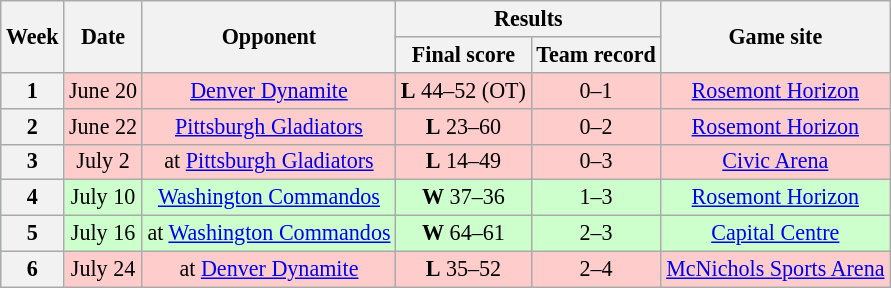<table class="wikitable" align="center" style="font-size: 92%">
<tr>
<th rowspan="2">Week</th>
<th rowspan="2">Date</th>
<th rowspan="2">Opponent</th>
<th colspan="2">Results</th>
<th rowspan="2">Game site</th>
</tr>
<tr>
<th>Final score</th>
<th>Team record</th>
</tr>
<tr style="background:#fcc">
<th>1</th>
<td style="text-align:center;">June 20</td>
<td style="text-align:center;"><a href='#'>Denver Dynamite</a></td>
<td style="text-align:center;"><strong>L</strong> 44–52 (OT)</td>
<td style="text-align:center;">0–1</td>
<td style="text-align:center;"><a href='#'>Rosemont Horizon</a></td>
</tr>
<tr style="background:#fcc">
<th>2</th>
<td style="text-align:center;">June 22</td>
<td style="text-align:center;"><a href='#'>Pittsburgh Gladiators</a></td>
<td style="text-align:center;"><strong>L</strong> 23–60</td>
<td style="text-align:center;">0–2</td>
<td style="text-align:center;"><a href='#'>Rosemont Horizon</a></td>
</tr>
<tr style="background:#fcc">
<th>3</th>
<td style="text-align:center;">July 2</td>
<td style="text-align:center;">at <a href='#'>Pittsburgh Gladiators</a></td>
<td style="text-align:center;"><strong>L</strong> 14–49</td>
<td style="text-align:center;">0–3</td>
<td style="text-align:center;"><a href='#'>Civic Arena</a></td>
</tr>
<tr style="background:#cfc">
<th>4</th>
<td style="text-align:center;">July 10</td>
<td style="text-align:center;"><a href='#'>Washington Commandos</a></td>
<td style="text-align:center;"><strong>W</strong> 37–36</td>
<td style="text-align:center;">1–3</td>
<td style="text-align:center;"><a href='#'>Rosemont Horizon</a></td>
</tr>
<tr style="background:#cfc">
<th>5</th>
<td style="text-align:center;">July 16</td>
<td style="text-align:center;">at <a href='#'>Washington Commandos</a></td>
<td style="text-align:center;"><strong>W</strong> 64–61</td>
<td style="text-align:center;">2–3</td>
<td style="text-align:center;"><a href='#'>Capital Centre</a></td>
</tr>
<tr style="background:#fcc">
<th>6</th>
<td style="text-align:center;">July 24</td>
<td style="text-align:center;">at <a href='#'>Denver Dynamite</a></td>
<td style="text-align:center;"><strong>L</strong> 35–52</td>
<td style="text-align:center;">2–4</td>
<td style="text-align:center;"><a href='#'>McNichols Sports Arena</a></td>
</tr>
</table>
